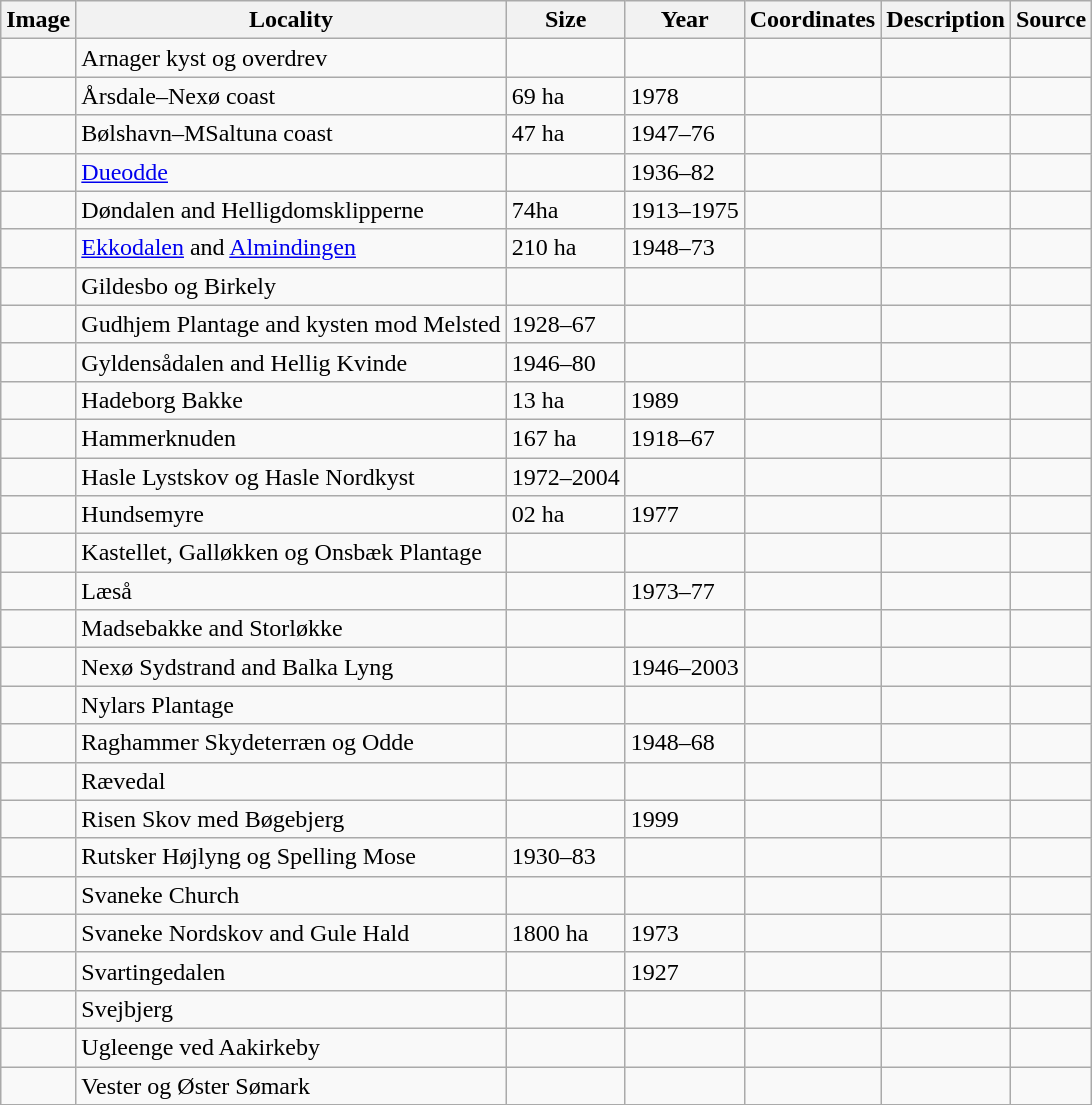<table class="wikitable sortable">
<tr>
<th>Image</th>
<th>Locality</th>
<th>Size</th>
<th>Year</th>
<th>Coordinates</th>
<th>Description</th>
<th>Source</th>
</tr>
<tr>
<td></td>
<td>Arnager kyst og overdrev</td>
<td></td>
<td></td>
<td></td>
<td></td>
<td></td>
</tr>
<tr>
<td></td>
<td>Årsdale–Nexø coast</td>
<td>69 ha</td>
<td>1978</td>
<td></td>
<td></td>
<td></td>
</tr>
<tr>
<td></td>
<td>Bølshavn–MSaltuna coast</td>
<td>47 ha</td>
<td>1947–76</td>
<td></td>
<td></td>
<td></td>
</tr>
<tr>
<td></td>
<td><a href='#'>Dueodde</a></td>
<td></td>
<td>1936–82</td>
<td></td>
<td></td>
<td></td>
</tr>
<tr>
<td></td>
<td>Døndalen and Helligdomsklipperne</td>
<td>74ha</td>
<td>1913–1975</td>
<td></td>
<td></td>
<td></td>
</tr>
<tr>
<td></td>
<td><a href='#'>Ekkodalen</a> and <a href='#'>Almindingen</a></td>
<td>210 ha</td>
<td>1948–73</td>
<td></td>
<td></td>
<td></td>
</tr>
<tr>
<td></td>
<td>Gildesbo og Birkely</td>
<td></td>
<td></td>
<td></td>
<td></td>
<td></td>
</tr>
<tr>
<td></td>
<td>Gudhjem Plantage and kysten mod Melsted</td>
<td>1928–67</td>
<td></td>
<td></td>
<td></td>
<td></td>
</tr>
<tr>
<td></td>
<td>Gyldensådalen and Hellig Kvinde</td>
<td>1946–80</td>
<td></td>
<td></td>
<td></td>
<td></td>
</tr>
<tr>
<td></td>
<td>Hadeborg Bakke</td>
<td>13 ha</td>
<td>1989</td>
<td></td>
<td></td>
<td></td>
</tr>
<tr>
<td></td>
<td>Hammerknuden</td>
<td>167 ha</td>
<td>1918–67</td>
<td></td>
<td></td>
<td></td>
</tr>
<tr>
<td></td>
<td>Hasle Lystskov og Hasle Nordkyst</td>
<td>1972–2004</td>
<td></td>
<td></td>
<td></td>
<td></td>
</tr>
<tr>
<td></td>
<td>Hundsemyre</td>
<td>02 ha</td>
<td>1977</td>
<td></td>
<td></td>
<td></td>
</tr>
<tr>
<td></td>
<td>Kastellet, Galløkken og Onsbæk Plantage</td>
<td></td>
<td></td>
<td></td>
<td></td>
<td></td>
</tr>
<tr>
<td></td>
<td>Læså</td>
<td></td>
<td>1973–77</td>
<td></td>
<td></td>
<td></td>
</tr>
<tr>
<td></td>
<td>Madsebakke and Storløkke</td>
<td></td>
<td></td>
<td></td>
<td></td>
<td></td>
</tr>
<tr>
<td></td>
<td>Nexø Sydstrand and Balka Lyng</td>
<td></td>
<td>1946–2003</td>
<td></td>
<td></td>
<td></td>
</tr>
<tr>
<td></td>
<td>Nylars Plantage</td>
<td></td>
<td></td>
<td></td>
<td></td>
<td></td>
</tr>
<tr>
<td></td>
<td>Raghammer Skydeterræn og Odde</td>
<td></td>
<td>1948–68</td>
<td></td>
<td></td>
<td></td>
</tr>
<tr>
<td></td>
<td>Rævedal</td>
<td></td>
<td></td>
<td></td>
<td></td>
<td></td>
</tr>
<tr>
<td></td>
<td>Risen Skov med Bøgebjerg</td>
<td></td>
<td>1999</td>
<td></td>
<td></td>
<td></td>
</tr>
<tr>
<td></td>
<td>Rutsker Højlyng og Spelling Mose</td>
<td>1930–83</td>
<td></td>
<td></td>
<td></td>
<td></td>
</tr>
<tr>
<td></td>
<td>Svaneke Church</td>
<td></td>
<td></td>
<td></td>
<td></td>
<td></td>
</tr>
<tr>
<td></td>
<td>Svaneke Nordskov and Gule Hald</td>
<td>1800 ha</td>
<td>1973</td>
<td></td>
<td></td>
<td></td>
</tr>
<tr>
<td></td>
<td>Svartingedalen</td>
<td></td>
<td>1927</td>
<td></td>
<td></td>
<td></td>
</tr>
<tr>
<td></td>
<td>Svejbjerg</td>
<td></td>
<td></td>
<td></td>
<td></td>
<td></td>
</tr>
<tr>
<td></td>
<td>Ugleenge ved Aakirkeby</td>
<td></td>
<td></td>
<td></td>
<td></td>
<td></td>
</tr>
<tr>
<td></td>
<td>Vester og Øster Sømark</td>
<td></td>
<td></td>
<td></td>
<td></td>
<td></td>
</tr>
<tr>
</tr>
</table>
